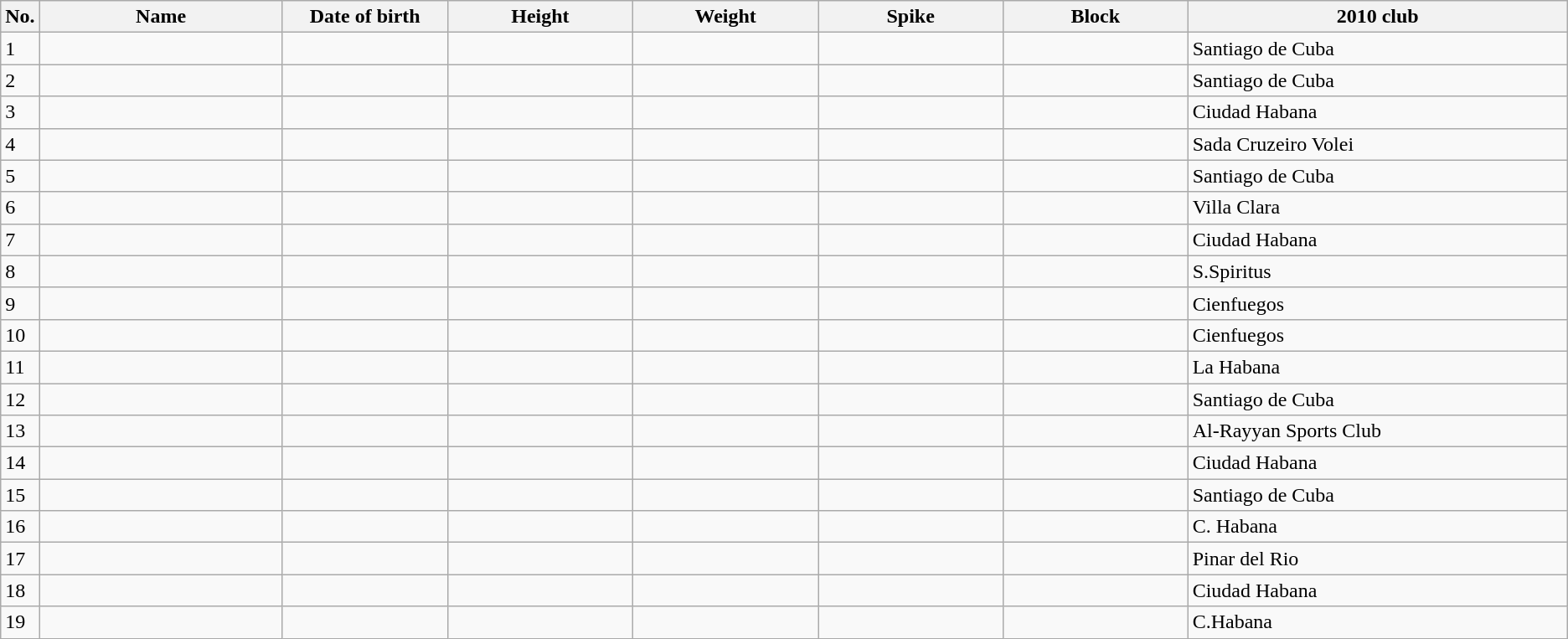<table class="wikitable sortable style=font-size:100%; text-align:center;">
<tr>
<th>No.</th>
<th style=width:12em>Name</th>
<th style=width:8em>Date of birth</th>
<th style=width:9em>Height</th>
<th style=width:9em>Weight</th>
<th style=width:9em>Spike</th>
<th style=width:9em>Block</th>
<th style=width:19em>2010 club</th>
</tr>
<tr>
<td>1</td>
<td align=left></td>
<td align=right></td>
<td></td>
<td></td>
<td></td>
<td></td>
<td align=left>Santiago de Cuba</td>
</tr>
<tr>
<td>2</td>
<td align=left></td>
<td align=right></td>
<td></td>
<td></td>
<td></td>
<td></td>
<td align=left>Santiago de Cuba</td>
</tr>
<tr>
<td>3</td>
<td align=left></td>
<td align=right></td>
<td></td>
<td></td>
<td></td>
<td></td>
<td align=left>Ciudad Habana</td>
</tr>
<tr>
<td>4</td>
<td align=left></td>
<td align=right></td>
<td></td>
<td></td>
<td></td>
<td></td>
<td align=left>Sada Cruzeiro Volei</td>
</tr>
<tr>
<td>5</td>
<td align=left></td>
<td align=right></td>
<td></td>
<td></td>
<td></td>
<td></td>
<td align=left>Santiago de Cuba</td>
</tr>
<tr>
<td>6</td>
<td align=left></td>
<td align=right></td>
<td></td>
<td></td>
<td></td>
<td></td>
<td align=left>Villa Clara</td>
</tr>
<tr>
<td>7</td>
<td align=left></td>
<td align=right></td>
<td></td>
<td></td>
<td></td>
<td></td>
<td align=left>Ciudad Habana</td>
</tr>
<tr>
<td>8</td>
<td align=left></td>
<td align=right></td>
<td></td>
<td></td>
<td></td>
<td></td>
<td align=left>S.Spiritus</td>
</tr>
<tr>
<td>9</td>
<td align=left></td>
<td align=right></td>
<td></td>
<td></td>
<td></td>
<td></td>
<td align=left>Cienfuegos</td>
</tr>
<tr>
<td>10</td>
<td align=left></td>
<td align=right></td>
<td></td>
<td></td>
<td></td>
<td></td>
<td align=left>Cienfuegos</td>
</tr>
<tr>
<td>11</td>
<td align=left></td>
<td align=right></td>
<td></td>
<td></td>
<td></td>
<td></td>
<td align=left>La Habana</td>
</tr>
<tr>
<td>12</td>
<td align=left></td>
<td align=right></td>
<td></td>
<td></td>
<td></td>
<td></td>
<td align=left>Santiago de Cuba</td>
</tr>
<tr>
<td>13</td>
<td align=left></td>
<td align=right></td>
<td></td>
<td></td>
<td></td>
<td></td>
<td align=left>Al-Rayyan Sports Club</td>
</tr>
<tr>
<td>14</td>
<td align=left></td>
<td align=right></td>
<td></td>
<td></td>
<td></td>
<td></td>
<td align=left>Ciudad Habana</td>
</tr>
<tr>
<td>15</td>
<td align=left></td>
<td align=right></td>
<td></td>
<td></td>
<td></td>
<td></td>
<td align=left>Santiago de Cuba</td>
</tr>
<tr>
<td>16</td>
<td align=left></td>
<td align=right></td>
<td></td>
<td></td>
<td></td>
<td></td>
<td align=left>C. Habana</td>
</tr>
<tr>
<td>17</td>
<td align=left></td>
<td align=right></td>
<td></td>
<td></td>
<td></td>
<td></td>
<td align=left>Pinar del Rio</td>
</tr>
<tr>
<td>18</td>
<td align=left></td>
<td align=right></td>
<td></td>
<td></td>
<td></td>
<td></td>
<td align=left>Ciudad Habana</td>
</tr>
<tr>
<td>19</td>
<td align=left></td>
<td align=right></td>
<td></td>
<td></td>
<td></td>
<td></td>
<td align=left>C.Habana</td>
</tr>
</table>
